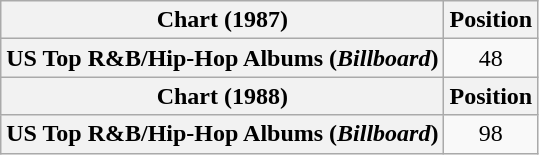<table class="wikitable plainrowheaders" style="text-align:center">
<tr>
<th scope="col">Chart (1987)</th>
<th scope="col">Position</th>
</tr>
<tr>
<th scope="row">US Top R&B/Hip-Hop Albums (<em>Billboard</em>)</th>
<td>48</td>
</tr>
<tr>
<th scope="col">Chart (1988)</th>
<th scope="col">Position</th>
</tr>
<tr>
<th scope="row">US Top R&B/Hip-Hop Albums (<em>Billboard</em>)</th>
<td>98</td>
</tr>
</table>
